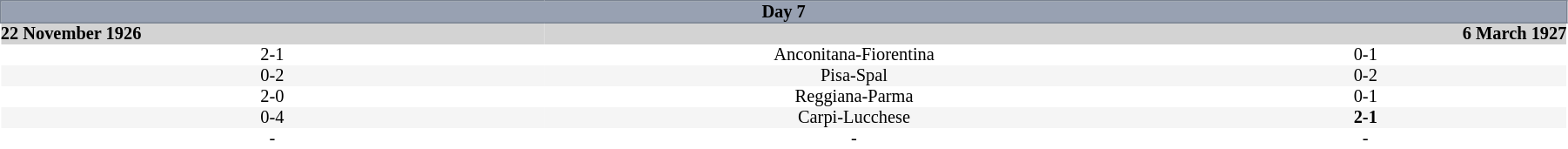<table border=0 cellspacing=0 cellpadding=0 style="font-size: 85%; border-collapse: collapse;" width=95%>
<tr>
<td colspan=5 bgcolor=#98A1B2 style="border:1px solid #7A8392;text-align:center;"><span><strong>Day 7</strong></span></td>
</tr>
<tr bgcolor="D3D3D3">
<th align=left>22 November 1926</th>
<th></th>
<th align=right>6 March 1927</th>
</tr>
<tr align=center bgcolor=#FFFFFF>
<td>2-1</td>
<td>Anconitana-Fiorentina</td>
<td>0-1</td>
</tr>
<tr align=center bgcolor=#F5F5F5>
<td>0-2</td>
<td>Pisa-Spal</td>
<td>0-2</td>
</tr>
<tr align=center bgcolor=#FFFFFF>
<td>2-0</td>
<td>Reggiana-Parma</td>
<td>0-1</td>
</tr>
<tr align=center bgcolor=#F5F5F5>
<td>0-4</td>
<td>Carpi-Lucchese</td>
<td><strong>2-1</strong></td>
</tr>
<tr align=center bgcolor=#FFFFFF>
<td>-</td>
<td>-</td>
<td>-</td>
</tr>
</table>
